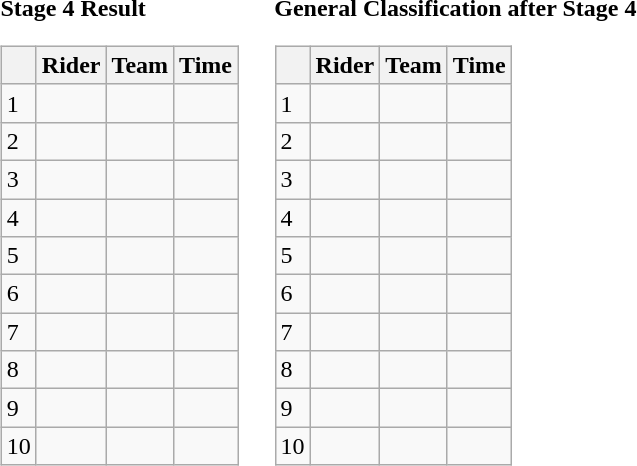<table>
<tr>
<td><strong>Stage 4 Result</strong><br><table class="wikitable">
<tr>
<th></th>
<th>Rider</th>
<th>Team</th>
<th>Time</th>
</tr>
<tr>
<td>1</td>
<td> </td>
<td></td>
<td align=right></td>
</tr>
<tr>
<td>2</td>
<td></td>
<td></td>
<td align=right></td>
</tr>
<tr>
<td>3</td>
<td></td>
<td></td>
<td align=right></td>
</tr>
<tr>
<td>4</td>
<td></td>
<td></td>
<td align=right></td>
</tr>
<tr>
<td>5</td>
<td></td>
<td></td>
<td align=right></td>
</tr>
<tr>
<td>6</td>
<td></td>
<td></td>
<td align=right></td>
</tr>
<tr>
<td>7</td>
<td></td>
<td></td>
<td align=right></td>
</tr>
<tr>
<td>8</td>
<td></td>
<td></td>
<td align=right></td>
</tr>
<tr>
<td>9</td>
<td></td>
<td></td>
<td align=right></td>
</tr>
<tr>
<td>10</td>
<td></td>
<td></td>
<td align=right></td>
</tr>
</table>
</td>
<td></td>
<td><strong>General Classification after Stage 4</strong><br><table class="wikitable">
<tr>
<th></th>
<th>Rider</th>
<th>Team</th>
<th>Time</th>
</tr>
<tr>
<td>1</td>
<td> </td>
<td></td>
<td align=right></td>
</tr>
<tr>
<td>2</td>
<td></td>
<td></td>
<td align=right></td>
</tr>
<tr>
<td>3</td>
<td></td>
<td></td>
<td align=right></td>
</tr>
<tr>
<td>4</td>
<td></td>
<td></td>
<td align=right></td>
</tr>
<tr>
<td>5</td>
<td></td>
<td></td>
<td align=right></td>
</tr>
<tr>
<td>6</td>
<td></td>
<td></td>
<td align=right></td>
</tr>
<tr>
<td>7</td>
<td></td>
<td></td>
<td align=right></td>
</tr>
<tr>
<td>8</td>
<td></td>
<td></td>
<td align=right></td>
</tr>
<tr>
<td>9</td>
<td></td>
<td></td>
<td align=right></td>
</tr>
<tr>
<td>10</td>
<td></td>
<td></td>
<td align=right></td>
</tr>
</table>
</td>
</tr>
</table>
